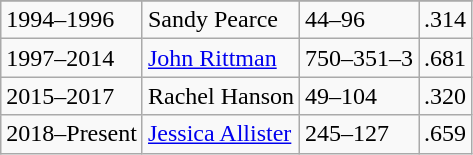<table class="wikitable">
<tr style="text-align:center;">
</tr>
<tr>
<td>1994–1996</td>
<td>Sandy Pearce</td>
<td>44–96</td>
<td>.314</td>
</tr>
<tr>
<td>1997–2014</td>
<td><a href='#'>John Rittman</a></td>
<td>750–351–3</td>
<td>.681</td>
</tr>
<tr>
<td>2015–2017</td>
<td>Rachel Hanson</td>
<td>49–104</td>
<td>.320</td>
</tr>
<tr>
<td>2018–Present</td>
<td><a href='#'>Jessica Allister</a></td>
<td>245–127</td>
<td>.659</td>
</tr>
</table>
